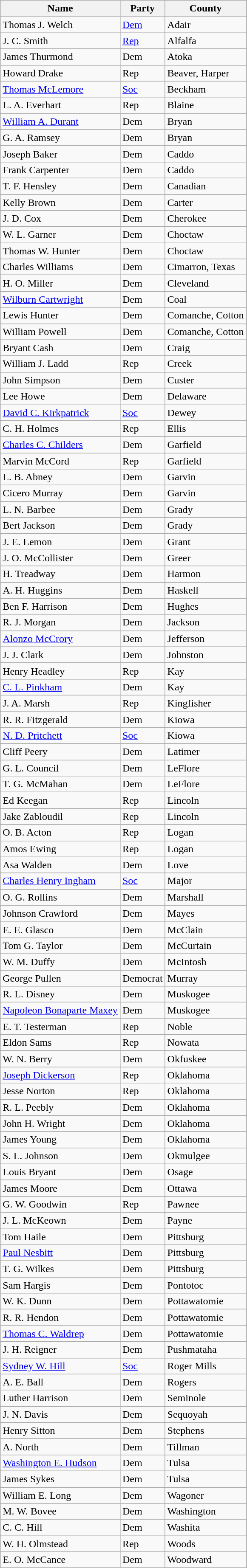<table class="wikitable sortable">
<tr>
<th>Name</th>
<th>Party</th>
<th>County</th>
</tr>
<tr>
<td>Thomas J. Welch</td>
<td><a href='#'>Dem</a></td>
<td>Adair</td>
</tr>
<tr>
<td>J. C. Smith</td>
<td><a href='#'>Rep</a></td>
<td>Alfalfa</td>
</tr>
<tr>
<td>James Thurmond</td>
<td>Dem</td>
<td>Atoka</td>
</tr>
<tr>
<td>Howard Drake</td>
<td>Rep</td>
<td>Beaver, Harper</td>
</tr>
<tr>
<td><a href='#'>Thomas McLemore</a></td>
<td><a href='#'>Soc</a></td>
<td>Beckham</td>
</tr>
<tr>
<td>L. A. Everhart</td>
<td>Rep</td>
<td>Blaine</td>
</tr>
<tr>
<td><a href='#'>William A. Durant</a></td>
<td>Dem</td>
<td>Bryan</td>
</tr>
<tr>
<td>G. A. Ramsey</td>
<td>Dem</td>
<td>Bryan</td>
</tr>
<tr>
<td>Joseph Baker</td>
<td>Dem</td>
<td>Caddo</td>
</tr>
<tr>
<td>Frank Carpenter</td>
<td>Dem</td>
<td>Caddo</td>
</tr>
<tr>
<td>T. F. Hensley</td>
<td>Dem</td>
<td>Canadian</td>
</tr>
<tr>
<td>Kelly Brown</td>
<td>Dem</td>
<td>Carter</td>
</tr>
<tr>
<td>J. D. Cox</td>
<td>Dem</td>
<td>Cherokee</td>
</tr>
<tr>
<td>W. L. Garner</td>
<td>Dem</td>
<td>Choctaw</td>
</tr>
<tr>
<td>Thomas W. Hunter</td>
<td>Dem</td>
<td>Choctaw</td>
</tr>
<tr>
<td>Charles Williams</td>
<td>Dem</td>
<td>Cimarron, Texas</td>
</tr>
<tr>
<td>H. O. Miller</td>
<td>Dem</td>
<td>Cleveland</td>
</tr>
<tr>
<td><a href='#'>Wilburn Cartwright</a></td>
<td>Dem</td>
<td>Coal</td>
</tr>
<tr>
<td>Lewis Hunter</td>
<td>Dem</td>
<td>Comanche, Cotton</td>
</tr>
<tr>
<td>William Powell</td>
<td>Dem</td>
<td>Comanche, Cotton</td>
</tr>
<tr>
<td>Bryant Cash</td>
<td>Dem</td>
<td>Craig</td>
</tr>
<tr>
<td>William J. Ladd</td>
<td>Rep</td>
<td>Creek</td>
</tr>
<tr>
<td>John Simpson</td>
<td>Dem</td>
<td>Custer</td>
</tr>
<tr>
<td>Lee Howe</td>
<td>Dem</td>
<td>Delaware</td>
</tr>
<tr>
<td><a href='#'>David C. Kirkpatrick</a></td>
<td><a href='#'>Soc</a></td>
<td>Dewey</td>
</tr>
<tr>
<td>C. H. Holmes</td>
<td>Rep</td>
<td>Ellis</td>
</tr>
<tr>
<td><a href='#'>Charles C. Childers</a></td>
<td>Dem</td>
<td>Garfield</td>
</tr>
<tr>
<td>Marvin McCord</td>
<td>Rep</td>
<td>Garfield</td>
</tr>
<tr>
<td>L. B. Abney</td>
<td>Dem</td>
<td>Garvin</td>
</tr>
<tr>
<td>Cicero Murray</td>
<td>Dem</td>
<td>Garvin</td>
</tr>
<tr>
<td>L. N. Barbee</td>
<td>Dem</td>
<td>Grady</td>
</tr>
<tr>
<td>Bert Jackson</td>
<td>Dem</td>
<td>Grady</td>
</tr>
<tr>
<td>J. E. Lemon</td>
<td>Dem</td>
<td>Grant</td>
</tr>
<tr>
<td>J. O. McCollister</td>
<td>Dem</td>
<td>Greer</td>
</tr>
<tr>
<td>H. Treadway</td>
<td>Dem</td>
<td>Harmon</td>
</tr>
<tr>
<td>A. H. Huggins</td>
<td>Dem</td>
<td>Haskell</td>
</tr>
<tr>
<td>Ben F. Harrison</td>
<td>Dem</td>
<td>Hughes</td>
</tr>
<tr>
<td>R. J. Morgan</td>
<td>Dem</td>
<td>Jackson</td>
</tr>
<tr>
<td><a href='#'>Alonzo McCrory</a></td>
<td>Dem</td>
<td>Jefferson</td>
</tr>
<tr>
<td>J. J. Clark</td>
<td>Dem</td>
<td>Johnston</td>
</tr>
<tr>
<td>Henry Headley</td>
<td>Rep</td>
<td>Kay</td>
</tr>
<tr>
<td><a href='#'>C. L. Pinkham</a></td>
<td>Dem</td>
<td>Kay</td>
</tr>
<tr>
<td>J. A. Marsh</td>
<td>Rep</td>
<td>Kingfisher</td>
</tr>
<tr>
<td>R. R. Fitzgerald</td>
<td>Dem</td>
<td>Kiowa</td>
</tr>
<tr>
<td><a href='#'>N. D. Pritchett</a></td>
<td><a href='#'>Soc</a></td>
<td>Kiowa</td>
</tr>
<tr>
<td>Cliff Peery</td>
<td>Dem</td>
<td>Latimer</td>
</tr>
<tr>
<td>G. L. Council</td>
<td>Dem</td>
<td>LeFlore</td>
</tr>
<tr>
<td>T. G. McMahan</td>
<td>Dem</td>
<td>LeFlore</td>
</tr>
<tr>
<td>Ed Keegan</td>
<td>Rep</td>
<td>Lincoln</td>
</tr>
<tr>
<td>Jake Zabloudil</td>
<td>Rep</td>
<td>Lincoln</td>
</tr>
<tr>
<td>O. B. Acton</td>
<td>Rep</td>
<td>Logan</td>
</tr>
<tr>
<td>Amos Ewing</td>
<td>Rep</td>
<td>Logan</td>
</tr>
<tr>
<td>Asa Walden</td>
<td>Dem</td>
<td>Love</td>
</tr>
<tr>
<td><a href='#'>Charles Henry Ingham</a></td>
<td><a href='#'>Soc</a></td>
<td>Major</td>
</tr>
<tr>
<td>O. G. Rollins</td>
<td>Dem</td>
<td>Marshall</td>
</tr>
<tr>
<td>Johnson Crawford</td>
<td>Dem</td>
<td>Mayes</td>
</tr>
<tr>
<td>E. E. Glasco</td>
<td>Dem</td>
<td>McClain</td>
</tr>
<tr>
<td>Tom G. Taylor</td>
<td>Dem</td>
<td>McCurtain</td>
</tr>
<tr>
<td>W. M. Duffy</td>
<td>Dem</td>
<td>McIntosh</td>
</tr>
<tr>
<td>George Pullen</td>
<td>Democrat</td>
<td>Murray</td>
</tr>
<tr>
<td>R. L. Disney</td>
<td>Dem</td>
<td>Muskogee</td>
</tr>
<tr>
<td><a href='#'>Napoleon Bonaparte Maxey</a></td>
<td>Dem</td>
<td>Muskogee</td>
</tr>
<tr>
<td>E. T. Testerman</td>
<td>Rep</td>
<td>Noble</td>
</tr>
<tr>
<td>Eldon Sams</td>
<td>Rep</td>
<td>Nowata</td>
</tr>
<tr>
<td>W. N. Berry</td>
<td>Dem</td>
<td>Okfuskee</td>
</tr>
<tr>
<td><a href='#'>Joseph Dickerson</a></td>
<td>Rep</td>
<td>Oklahoma</td>
</tr>
<tr>
<td>Jesse Norton</td>
<td>Rep</td>
<td>Oklahoma</td>
</tr>
<tr>
<td>R. L. Peebly</td>
<td>Dem</td>
<td>Oklahoma</td>
</tr>
<tr>
<td>John H. Wright</td>
<td>Dem</td>
<td>Oklahoma</td>
</tr>
<tr>
<td>James Young</td>
<td>Dem</td>
<td>Oklahoma</td>
</tr>
<tr>
<td>S. L. Johnson</td>
<td>Dem</td>
<td>Okmulgee</td>
</tr>
<tr>
<td>Louis Bryant</td>
<td>Dem</td>
<td>Osage</td>
</tr>
<tr>
<td>James Moore</td>
<td>Dem</td>
<td>Ottawa</td>
</tr>
<tr>
<td>G. W. Goodwin</td>
<td>Rep</td>
<td>Pawnee</td>
</tr>
<tr>
<td>J. L. McKeown</td>
<td>Dem</td>
<td>Payne</td>
</tr>
<tr>
<td>Tom Haile</td>
<td>Dem</td>
<td>Pittsburg</td>
</tr>
<tr>
<td><a href='#'>Paul Nesbitt</a></td>
<td>Dem</td>
<td>Pittsburg</td>
</tr>
<tr>
<td>T. G. Wilkes</td>
<td>Dem</td>
<td>Pittsburg</td>
</tr>
<tr>
<td>Sam Hargis</td>
<td>Dem</td>
<td>Pontotoc</td>
</tr>
<tr>
<td>W. K. Dunn</td>
<td>Dem</td>
<td>Pottawatomie</td>
</tr>
<tr>
<td>R. R. Hendon</td>
<td>Dem</td>
<td>Pottawatomie</td>
</tr>
<tr>
<td><a href='#'>Thomas C. Waldrep</a></td>
<td>Dem</td>
<td>Pottawatomie</td>
</tr>
<tr>
<td>J. H. Reigner</td>
<td>Dem</td>
<td>Pushmataha</td>
</tr>
<tr>
<td><a href='#'>Sydney W. Hill</a></td>
<td><a href='#'>Soc</a></td>
<td>Roger Mills</td>
</tr>
<tr>
<td>A. E. Ball</td>
<td>Dem</td>
<td>Rogers</td>
</tr>
<tr>
<td>Luther Harrison</td>
<td>Dem</td>
<td>Seminole</td>
</tr>
<tr>
<td>J. N. Davis</td>
<td>Dem</td>
<td>Sequoyah</td>
</tr>
<tr>
<td>Henry Sitton</td>
<td>Dem</td>
<td>Stephens</td>
</tr>
<tr>
<td>A. North</td>
<td>Dem</td>
<td>Tillman</td>
</tr>
<tr>
<td><a href='#'>Washington E. Hudson</a></td>
<td>Dem</td>
<td>Tulsa</td>
</tr>
<tr>
<td>James Sykes</td>
<td>Dem</td>
<td>Tulsa</td>
</tr>
<tr>
<td>William E. Long</td>
<td>Dem</td>
<td>Wagoner</td>
</tr>
<tr>
<td>M. W. Bovee</td>
<td>Dem</td>
<td>Washington</td>
</tr>
<tr>
<td>C. C. Hill</td>
<td>Dem</td>
<td>Washita</td>
</tr>
<tr>
<td>W. H. Olmstead</td>
<td>Rep</td>
<td>Woods</td>
</tr>
<tr>
<td>E. O. McCance</td>
<td>Dem</td>
<td>Woodward</td>
</tr>
</table>
